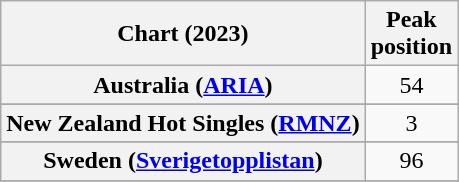<table class="wikitable sortable plainrowheaders" style="text-align:center">
<tr>
<th scope="col">Chart (2023)</th>
<th scope="col">Peak<br>position</th>
</tr>
<tr>
<th scope="row">Australia (<a href='#'>ARIA</a>)</th>
<td>54</td>
</tr>
<tr>
</tr>
<tr>
</tr>
<tr>
</tr>
<tr>
</tr>
<tr>
<th scope="row">New Zealand Hot Singles (<a href='#'>RMNZ</a>)</th>
<td>3</td>
</tr>
<tr>
</tr>
<tr>
<th scope="row">Sweden (<a href='#'>Sverigetopplistan</a>)</th>
<td>96</td>
</tr>
<tr>
</tr>
<tr>
</tr>
</table>
